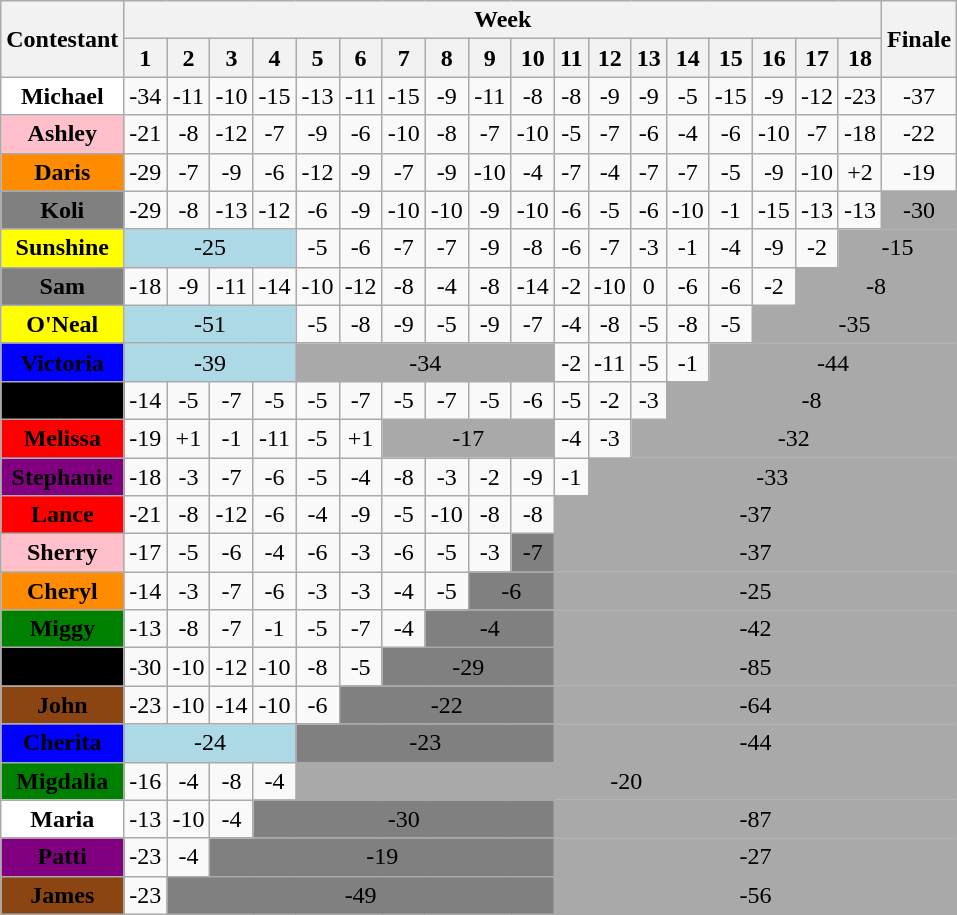<table class="wikitable"  style="text-align:center;">
<tr>
<th rowspan="2">Contestant</th>
<th colspan="18">Week</th>
<th rowspan="2">Finale</th>
</tr>
<tr>
<th>1</th>
<th>2</th>
<th>3</th>
<th>4</th>
<th>5</th>
<th>6</th>
<th>7</th>
<th>8</th>
<th>9</th>
<th>10</th>
<th>11</th>
<th>12</th>
<th>13</th>
<th>14</th>
<th>15</th>
<th>16</th>
<th>17</th>
<th>18</th>
</tr>
<tr>
<td style="background:white;"><strong>Michael</strong></td>
<td>-34</td>
<td>-11</td>
<td>-10</td>
<td>-15</td>
<td>-13</td>
<td>-11</td>
<td>-15</td>
<td>-9</td>
<td>-11</td>
<td>-8</td>
<td>-8</td>
<td>-9</td>
<td>-9</td>
<td>-5</td>
<td>-15</td>
<td>-9</td>
<td>-12</td>
<td>-23</td>
<td>-37</td>
</tr>
<tr>
<td style="background:pink;"><strong>Ashley</strong></td>
<td>-21</td>
<td>-8</td>
<td>-12</td>
<td>-7</td>
<td>-9</td>
<td>-6</td>
<td>-10</td>
<td>-8</td>
<td>-7</td>
<td>-10</td>
<td>-5</td>
<td>-7</td>
<td>-6</td>
<td>-4</td>
<td>-6</td>
<td>-10</td>
<td>-7</td>
<td>-18</td>
<td>-22</td>
</tr>
<tr>
<td style="background:darkorange;"><strong>Daris</strong></td>
<td>-29</td>
<td>-7</td>
<td>-9</td>
<td>-6</td>
<td>-12</td>
<td>-9</td>
<td>-7</td>
<td>-9</td>
<td>-10</td>
<td>-4</td>
<td>-7</td>
<td>-4</td>
<td>-7</td>
<td>-7</td>
<td>-5</td>
<td>-9</td>
<td>-10</td>
<td>+2</td>
<td>-19</td>
</tr>
<tr>
<td style="background:gray;"><strong>Koli</strong></td>
<td>-29</td>
<td>-8</td>
<td>-13</td>
<td>-12</td>
<td>-6</td>
<td>-9</td>
<td>-10</td>
<td>-10</td>
<td>-9</td>
<td>-10</td>
<td>-6</td>
<td>-5</td>
<td>-6</td>
<td>-10</td>
<td>-1</td>
<td>-15</td>
<td>-13</td>
<td>-13</td>
<td style="background:darkgrey;">-30</td>
</tr>
<tr>
<td style="background:yellow;"><strong>Sunshine</strong></td>
<td style="background:lightblue;" colspan="4">-25</td>
<td>-5</td>
<td>-6</td>
<td>-7</td>
<td>-7</td>
<td>-9</td>
<td>-8</td>
<td>-6</td>
<td>-7</td>
<td>-3</td>
<td>-1</td>
<td>-4</td>
<td>-9</td>
<td>-2</td>
<td style="background:darkgrey;" colspan="2">-15</td>
</tr>
<tr>
<td style="background:gray;"><strong>Sam</strong></td>
<td>-18</td>
<td>-9</td>
<td>-11</td>
<td>-14</td>
<td>-10</td>
<td>-12</td>
<td>-8</td>
<td>-4</td>
<td>-8</td>
<td>-14</td>
<td>-2</td>
<td>-10</td>
<td>0</td>
<td>-6</td>
<td>-6</td>
<td>-2</td>
<td style="background:darkgrey;" colspan="3">-8</td>
</tr>
<tr>
<td style="background:yellow;"><strong>O'Neal</strong></td>
<td style="background:lightblue;" colspan="4">-51</td>
<td>-5</td>
<td>-8</td>
<td>-9</td>
<td>-5</td>
<td>-9</td>
<td>-7</td>
<td>-4</td>
<td>-8</td>
<td>-5</td>
<td>-8</td>
<td>-5</td>
<td style="background:darkgrey;" colspan="4">-35</td>
</tr>
<tr>
<td style="background:blue;"><span><strong>Victoria</strong></span></td>
<td style="background:lightblue;" colspan="4">-39</td>
<td style="background:darkgrey;" colspan="6">-34</td>
<td>-2</td>
<td>-11</td>
<td>-5</td>
<td>-1</td>
<td style="background:darkgrey;" colspan="5">-44</td>
</tr>
<tr>
<td style="background:black;"><span><strong>Andrea</strong></span></td>
<td>-14</td>
<td>-5</td>
<td>-7</td>
<td>-5</td>
<td>-5</td>
<td>-7</td>
<td>-5</td>
<td>-7</td>
<td>-5</td>
<td>-6</td>
<td>-5</td>
<td>-2</td>
<td>-3</td>
<td style="background:darkgrey;" colspan="6">-8</td>
</tr>
<tr>
<td style="background:red;"><span><strong>Melissa</strong></span></td>
<td>-19</td>
<td>+1</td>
<td>-1</td>
<td>-11</td>
<td>-5</td>
<td>+1</td>
<td style="background:darkgrey;" colspan="4">-17</td>
<td>-4</td>
<td>-3</td>
<td style="background:darkgrey;" colspan="7">-32</td>
</tr>
<tr>
<td style="background:purple;"><span><strong>Stephanie</strong></span></td>
<td>-18</td>
<td>-3</td>
<td>-7</td>
<td>-6</td>
<td>-5</td>
<td>-4</td>
<td>-8</td>
<td>-3</td>
<td>-2</td>
<td>-9</td>
<td>-1</td>
<td style="background:darkgrey;" colspan="8">-33</td>
</tr>
<tr>
<td style="background:red;"><span><strong>Lance</strong></span></td>
<td>-21</td>
<td>-8</td>
<td>-12</td>
<td>-6</td>
<td>-4</td>
<td>-9</td>
<td>-5</td>
<td>-10</td>
<td>-8</td>
<td>-8</td>
<td style="background:darkgrey;" colspan="9">-37</td>
</tr>
<tr>
<td style="background:pink;"><strong>Sherry</strong></td>
<td>-17</td>
<td>-5</td>
<td>-6</td>
<td>-4</td>
<td>-6</td>
<td>-3</td>
<td>-6</td>
<td>-5</td>
<td>-3</td>
<td style="background:gray;">-7</td>
<td style="background:darkgrey;" colspan="9">-37</td>
</tr>
<tr>
<td style="background:darkorange;"><strong>Cheryl</strong></td>
<td>-14</td>
<td>-3</td>
<td>-7</td>
<td>-6</td>
<td>-3</td>
<td>-3</td>
<td>-4</td>
<td>-5</td>
<td style="background:gray;" colspan="2">-6</td>
<td style="background:darkgrey;" colspan="9">-25</td>
</tr>
<tr>
<td style="background:green;"><span><strong>Miggy</strong></span></td>
<td>-13</td>
<td>-8</td>
<td>-7</td>
<td>-1</td>
<td>-5</td>
<td>-7</td>
<td>-4</td>
<td style="background:gray;" colspan="3">-4</td>
<td style="background:darkgrey;" colspan="9">-42</td>
</tr>
<tr>
<td style="background:black;"><span><strong>Darrell</strong></span></td>
<td>-30</td>
<td>-10</td>
<td>-12</td>
<td>-10</td>
<td>-8</td>
<td>-5</td>
<td style="background:gray;" colspan="4">-29</td>
<td style="background:darkgrey;" colspan="9">-85</td>
</tr>
<tr>
<td style="background:saddlebrown;"><span><strong>John</strong></span></td>
<td>-23</td>
<td>-10</td>
<td>-14</td>
<td>-10</td>
<td>-6</td>
<td style="background:gray;" colspan="5">-22</td>
<td style="background:darkgrey;" colspan="9">-64</td>
</tr>
<tr>
<td style="background:blue;"><span><strong>Cherita</strong></span></td>
<td style="background:lightblue;" colspan="4">-24</td>
<td style="background:gray;" colspan="6">-23</td>
<td style="background:darkgrey;" colspan="9">-44</td>
</tr>
<tr>
<td style="background:green;"><span><strong>Migdalia</strong></span></td>
<td>-16</td>
<td>-4</td>
<td>-8</td>
<td>-4</td>
<td style="background:darkgrey;" colspan="15">-20</td>
</tr>
<tr>
<td style="background:white;"><strong>Maria</strong></td>
<td>-13</td>
<td>-10</td>
<td>-4</td>
<td style="background:gray;" colspan="7">-30</td>
<td style="background:darkgrey;" colspan="9">-87</td>
</tr>
<tr>
<td style="background:purple;"><span><strong>Patti</strong></span></td>
<td>-23</td>
<td>-4</td>
<td style="background:gray;" colspan="8">-19</td>
<td style="background:darkgrey;" colspan="9">-27</td>
</tr>
<tr>
<td style="background:saddlebrown;"><span><strong>James</strong></span></td>
<td>-23</td>
<td style="background:gray;" colspan="9">-49</td>
<td style="background:darkgrey;" colspan="9">-56</td>
</tr>
</table>
